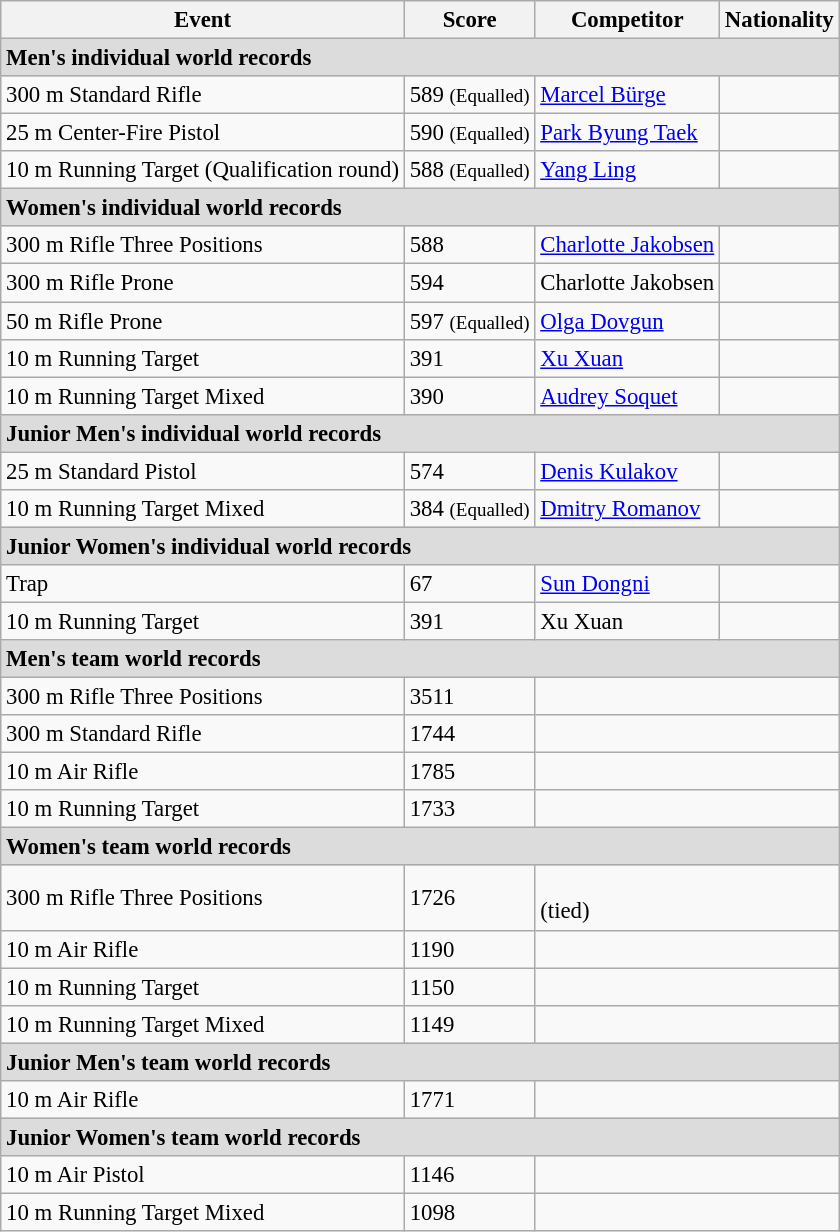<table class=wikitable style="width:450;font-size:95%">
<tr>
<th>Event</th>
<th>Score</th>
<th>Competitor</th>
<th>Nationality</th>
</tr>
<tr>
<td colspan=4 style="background:#dcdcdc"><strong>Men's individual world records</strong></td>
</tr>
<tr>
<td>300 m Standard Rifle</td>
<td>589 <small>(Equalled)</small></td>
<td><a href='#'>Marcel Bürge</a></td>
<td></td>
</tr>
<tr>
<td>25 m Center-Fire Pistol</td>
<td>590 <small>(Equalled)</small></td>
<td><a href='#'>Park Byung Taek</a></td>
<td></td>
</tr>
<tr>
<td>10 m Running Target (Qualification round)</td>
<td>588 <small>(Equalled)</small></td>
<td><a href='#'>Yang Ling</a></td>
<td></td>
</tr>
<tr>
<td colspan=4 style="background:#dcdcdc"><strong>Women's individual world records</strong></td>
</tr>
<tr>
<td>300 m Rifle Three Positions</td>
<td>588</td>
<td><a href='#'>Charlotte Jakobsen</a></td>
<td></td>
</tr>
<tr>
<td>300 m Rifle Prone</td>
<td>594</td>
<td>Charlotte Jakobsen</td>
<td></td>
</tr>
<tr>
<td>50 m Rifle Prone</td>
<td>597 <small>(Equalled)</small></td>
<td><a href='#'>Olga Dovgun</a></td>
<td></td>
</tr>
<tr>
<td>10 m Running Target</td>
<td>391</td>
<td><a href='#'>Xu Xuan</a></td>
<td></td>
</tr>
<tr>
<td>10 m Running Target Mixed</td>
<td>390</td>
<td><a href='#'>Audrey Soquet</a></td>
<td></td>
</tr>
<tr>
<td colspan=4 style="background:#dcdcdc"><strong>Junior Men's individual world records</strong></td>
</tr>
<tr>
<td>25 m Standard Pistol</td>
<td>574</td>
<td><a href='#'>Denis Kulakov</a></td>
<td></td>
</tr>
<tr>
<td>10 m Running Target Mixed</td>
<td>384 <small>(Equalled)</small></td>
<td><a href='#'>Dmitry Romanov</a></td>
<td></td>
</tr>
<tr>
<td colspan=4 style="background:#dcdcdc"><strong>Junior Women's individual world records</strong></td>
</tr>
<tr>
<td>Trap</td>
<td>67</td>
<td><a href='#'>Sun Dongni</a></td>
<td></td>
</tr>
<tr>
<td>10 m Running Target</td>
<td>391</td>
<td>Xu Xuan</td>
<td></td>
</tr>
<tr>
<td colspan=4 style="background:#dcdcdc"><strong>Men's team world records</strong></td>
</tr>
<tr>
<td>300 m Rifle Three Positions</td>
<td>3511</td>
<td colspan=2></td>
</tr>
<tr>
<td>300 m Standard Rifle</td>
<td>1744</td>
<td colspan=2></td>
</tr>
<tr>
<td>10 m Air Rifle</td>
<td>1785</td>
<td colspan=2></td>
</tr>
<tr>
<td>10 m Running Target</td>
<td>1733</td>
<td colspan=2></td>
</tr>
<tr>
<td colspan=4 style="background:#dcdcdc"><strong>Women's team world records</strong></td>
</tr>
<tr>
<td>300 m Rifle Three Positions</td>
<td>1726</td>
<td colspan=2><br> (tied)</td>
</tr>
<tr>
<td>10 m Air Rifle</td>
<td>1190</td>
<td colspan=2></td>
</tr>
<tr>
<td>10 m Running Target</td>
<td>1150</td>
<td colspan=2></td>
</tr>
<tr>
<td>10 m Running Target Mixed</td>
<td>1149</td>
<td colspan=2></td>
</tr>
<tr>
<td colspan=4 style="background:#dcdcdc"><strong>Junior Men's team world records</strong></td>
</tr>
<tr>
<td>10 m Air Rifle</td>
<td>1771</td>
<td colspan=2></td>
</tr>
<tr>
<td colspan=4 style="background:#dcdcdc"><strong>Junior Women's team world records</strong></td>
</tr>
<tr>
<td>10 m Air Pistol</td>
<td>1146</td>
<td colspan=2></td>
</tr>
<tr>
<td>10 m Running Target Mixed</td>
<td>1098</td>
<td colspan=2></td>
</tr>
</table>
